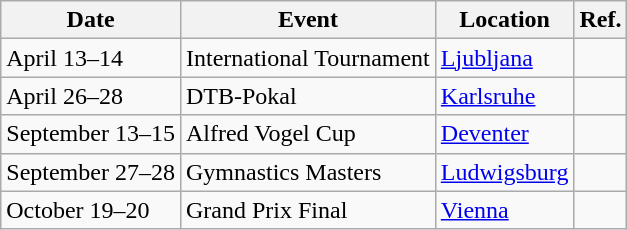<table class="wikitable sortable">
<tr>
<th>Date</th>
<th>Event</th>
<th>Location</th>
<th>Ref.</th>
</tr>
<tr>
<td>April 13–14</td>
<td>International Tournament</td>
<td> <a href='#'>Ljubljana</a></td>
<td></td>
</tr>
<tr>
<td>April 26–28</td>
<td>DTB-Pokal</td>
<td> <a href='#'>Karlsruhe</a></td>
<td></td>
</tr>
<tr>
<td>September 13–15</td>
<td>Alfred Vogel Cup</td>
<td> <a href='#'>Deventer</a></td>
<td></td>
</tr>
<tr>
<td>September 27–28</td>
<td>Gymnastics Masters</td>
<td> <a href='#'>Ludwigsburg</a></td>
<td></td>
</tr>
<tr>
<td>October 19–20</td>
<td>Grand Prix Final</td>
<td> <a href='#'>Vienna</a></td>
<td></td>
</tr>
</table>
